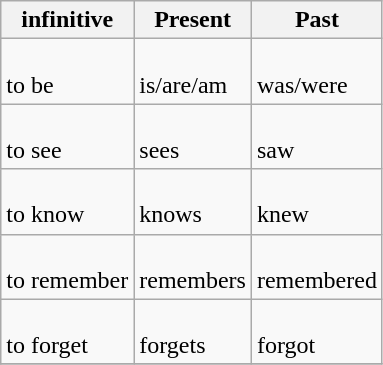<table class="wikitable floatright">
<tr>
<th>infinitive</th>
<th>Present</th>
<th>Past</th>
</tr>
<tr>
<td><br>to be</td>
<td><br>is/are/am</td>
<td><br>was/were</td>
</tr>
<tr>
<td><br>to see</td>
<td><br>sees</td>
<td><br>saw</td>
</tr>
<tr>
<td><br>to know</td>
<td><br>knows</td>
<td><br>knew</td>
</tr>
<tr>
<td><br>to remember</td>
<td><br> remembers</td>
<td><br>remembered</td>
</tr>
<tr>
<td><br>to forget</td>
<td><br> forgets</td>
<td><br> forgot</td>
</tr>
<tr>
</tr>
</table>
